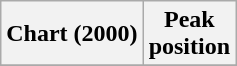<table class="wikitable plainrowheaders">
<tr>
<th scope="col">Chart (2000)</th>
<th scope="col">Peak<br>position</th>
</tr>
<tr>
</tr>
</table>
